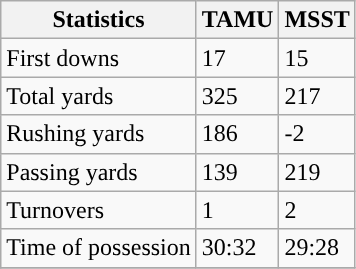<table class="wikitable">
<tr>
<th>Statistics</th>
<th>TAMU</th>
<th>MSST</th>
</tr>
<tr>
<td>First downs</td>
<td>17</td>
<td>15</td>
</tr>
<tr>
<td>Total yards</td>
<td>325</td>
<td>217</td>
</tr>
<tr>
<td>Rushing yards</td>
<td>186</td>
<td>-2</td>
</tr>
<tr>
<td>Passing yards</td>
<td>139</td>
<td>219</td>
</tr>
<tr>
<td>Turnovers</td>
<td>1</td>
<td>2</td>
</tr>
<tr>
<td>Time of possession</td>
<td>30:32</td>
<td>29:28</td>
</tr>
<tr>
</tr>
</table>
